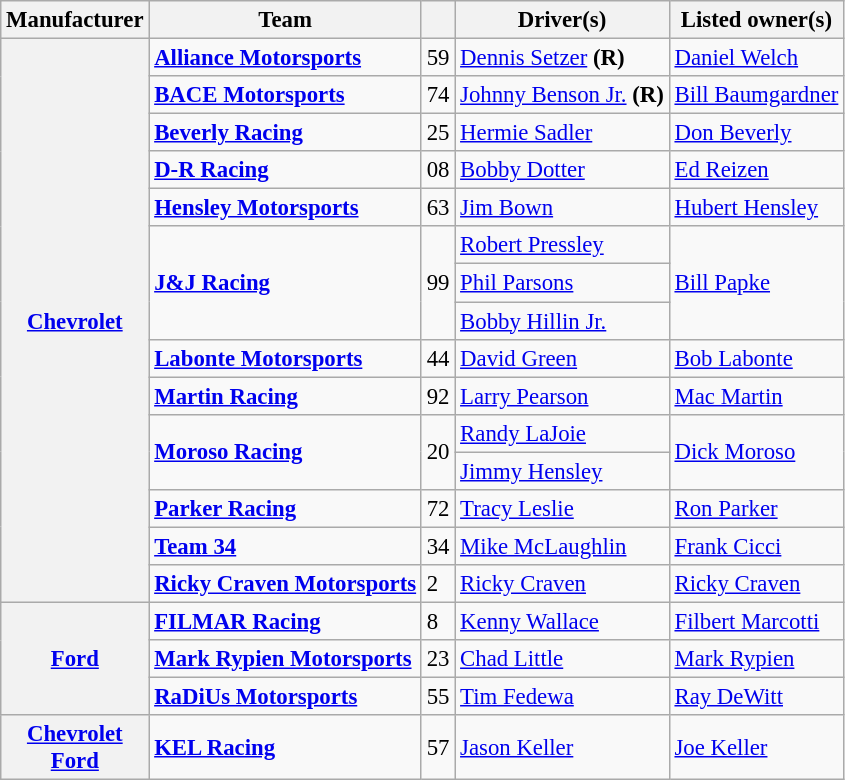<table class="wikitable" style="font-size: 95%;">
<tr>
<th>Manufacturer</th>
<th>Team</th>
<th></th>
<th>Driver(s)</th>
<th>Listed owner(s)</th>
</tr>
<tr>
<th rowspan=15><a href='#'>Chevrolet</a></th>
<td><strong><a href='#'>Alliance Motorsports</a></strong></td>
<td>59</td>
<td><a href='#'>Dennis Setzer</a> <strong>(R)</strong></td>
<td><a href='#'>Daniel Welch</a></td>
</tr>
<tr>
<td><strong><a href='#'>BACE Motorsports</a></strong></td>
<td>74</td>
<td><a href='#'>Johnny Benson Jr.</a> <strong>(R)</strong></td>
<td><a href='#'>Bill Baumgardner</a></td>
</tr>
<tr>
<td><strong><a href='#'>Beverly Racing</a></strong></td>
<td>25</td>
<td><a href='#'>Hermie Sadler</a></td>
<td><a href='#'>Don Beverly</a></td>
</tr>
<tr>
<td><strong><a href='#'>D-R Racing</a></strong></td>
<td>08</td>
<td><a href='#'>Bobby Dotter</a></td>
<td><a href='#'>Ed Reizen</a></td>
</tr>
<tr>
<td><strong><a href='#'>Hensley Motorsports</a></strong></td>
<td>63</td>
<td><a href='#'>Jim Bown</a></td>
<td><a href='#'>Hubert Hensley</a></td>
</tr>
<tr>
<td rowspan=3><strong><a href='#'>J&J Racing</a></strong></td>
<td rowspan=3>99</td>
<td><a href='#'>Robert Pressley</a> <small></small></td>
<td rowspan=3><a href='#'>Bill Papke</a></td>
</tr>
<tr>
<td><a href='#'>Phil Parsons</a> <small></small></td>
</tr>
<tr>
<td><a href='#'>Bobby Hillin Jr.</a> <small></small></td>
</tr>
<tr>
<td><strong><a href='#'>Labonte Motorsports</a></strong></td>
<td>44</td>
<td><a href='#'>David Green</a></td>
<td><a href='#'>Bob Labonte</a></td>
</tr>
<tr>
<td><strong><a href='#'>Martin Racing</a></strong></td>
<td>92</td>
<td><a href='#'>Larry Pearson</a></td>
<td><a href='#'>Mac Martin</a></td>
</tr>
<tr>
<td rowspan=2><strong><a href='#'>Moroso Racing</a></strong></td>
<td rowspan=2>20</td>
<td><a href='#'>Randy LaJoie</a> <small></small></td>
<td rowspan=2><a href='#'>Dick Moroso</a></td>
</tr>
<tr>
<td><a href='#'>Jimmy Hensley</a> <small></small></td>
</tr>
<tr>
<td><strong><a href='#'>Parker Racing</a></strong></td>
<td>72</td>
<td><a href='#'>Tracy Leslie</a></td>
<td><a href='#'>Ron Parker</a></td>
</tr>
<tr>
<td><strong><a href='#'>Team 34</a></strong></td>
<td>34</td>
<td><a href='#'>Mike McLaughlin</a></td>
<td><a href='#'>Frank Cicci</a></td>
</tr>
<tr>
<td><strong><a href='#'>Ricky Craven Motorsports</a></strong></td>
<td>2</td>
<td><a href='#'>Ricky Craven</a></td>
<td><a href='#'>Ricky Craven</a></td>
</tr>
<tr>
<th rowspan=3><a href='#'>Ford</a></th>
<td><strong><a href='#'>FILMAR Racing</a></strong></td>
<td>8</td>
<td><a href='#'>Kenny Wallace</a></td>
<td><a href='#'>Filbert Marcotti</a></td>
</tr>
<tr>
<td><strong><a href='#'>Mark Rypien Motorsports</a></strong></td>
<td>23</td>
<td><a href='#'>Chad Little</a></td>
<td><a href='#'>Mark Rypien</a></td>
</tr>
<tr>
<td><strong><a href='#'>RaDiUs Motorsports</a></strong></td>
<td>55</td>
<td><a href='#'>Tim Fedewa</a></td>
<td><a href='#'>Ray DeWitt</a></td>
</tr>
<tr>
<th><a href='#'>Chevrolet</a><br><a href='#'>Ford</a></th>
<td><strong><a href='#'>KEL Racing</a></strong></td>
<td>57</td>
<td><a href='#'>Jason Keller</a></td>
<td><a href='#'>Joe Keller</a></td>
</tr>
</table>
